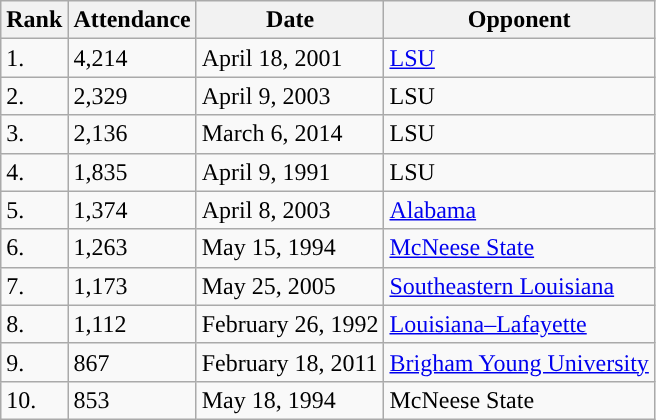<table class="wikitable">
<tr>
<th>Rank</th>
<th>Attendance</th>
<th>Date</th>
<th>Opponent</th>
</tr>
<tr>
<td>1.</td>
<td>4,214</td>
<td>April 18, 2001</td>
<td><a href='#'>LSU</a></td>
</tr>
<tr>
<td>2.</td>
<td>2,329</td>
<td>April 9, 2003</td>
<td>LSU</td>
</tr>
<tr>
<td>3.</td>
<td>2,136</td>
<td>March 6, 2014</td>
<td>LSU</td>
</tr>
<tr>
<td>4.</td>
<td>1,835</td>
<td>April 9, 1991</td>
<td>LSU</td>
</tr>
<tr>
<td>5.</td>
<td>1,374</td>
<td>April 8, 2003</td>
<td><a href='#'>Alabama</a></td>
</tr>
<tr>
<td>6.</td>
<td>1,263</td>
<td>May 15, 1994</td>
<td><a href='#'>McNeese State</a></td>
</tr>
<tr>
<td>7.</td>
<td>1,173</td>
<td>May 25, 2005</td>
<td><a href='#'>Southeastern Louisiana</a></td>
</tr>
<tr>
<td>8.</td>
<td>1,112</td>
<td>February 26, 1992</td>
<td><a href='#'>Louisiana–Lafayette</a></td>
</tr>
<tr>
<td>9.</td>
<td>867</td>
<td>February 18, 2011</td>
<td><a href='#'>Brigham Young University</a></td>
</tr>
<tr>
<td>10.</td>
<td>853</td>
<td>May 18, 1994</td>
<td>McNeese State</td>
</tr>
</table>
